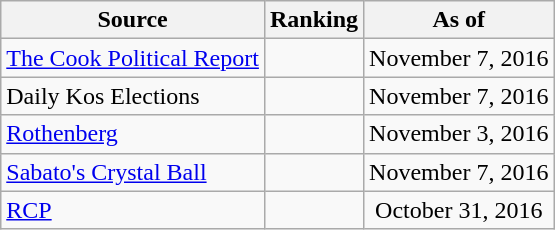<table class="wikitable" style="text-align:center">
<tr>
<th>Source</th>
<th>Ranking</th>
<th>As of</th>
</tr>
<tr>
<td align=left><a href='#'>The Cook Political Report</a></td>
<td></td>
<td>November 7, 2016</td>
</tr>
<tr>
<td align=left>Daily Kos Elections</td>
<td></td>
<td>November 7, 2016</td>
</tr>
<tr>
<td align=left><a href='#'>Rothenberg</a></td>
<td></td>
<td>November 3, 2016</td>
</tr>
<tr>
<td align=left><a href='#'>Sabato's Crystal Ball</a></td>
<td></td>
<td>November 7, 2016</td>
</tr>
<tr>
<td align="left"><a href='#'>RCP</a></td>
<td></td>
<td>October 31, 2016</td>
</tr>
</table>
